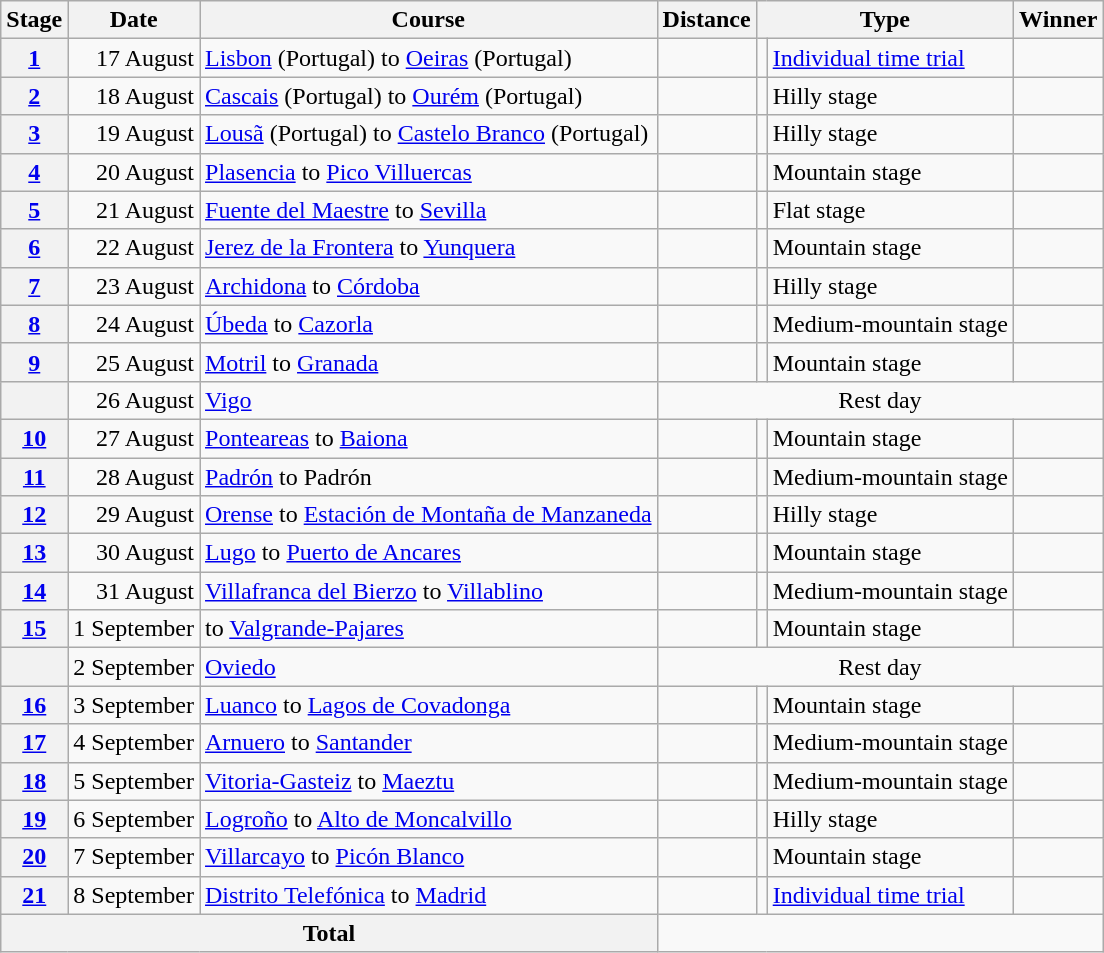<table class="wikitable">
<tr>
<th scope="col">Stage</th>
<th scope="col">Date</th>
<th scope="col">Course</th>
<th scope="col">Distance</th>
<th scope="col" colspan="2">Type</th>
<th scope="col">Winner</th>
</tr>
<tr>
<th scope="row"><a href='#'>1</a></th>
<td style="text-align:right">17 August</td>
<td><a href='#'>Lisbon</a> (Portugal) to <a href='#'>Oeiras</a> (Portugal)</td>
<td style="text-align:center;"></td>
<td></td>
<td><a href='#'>Individual time trial</a></td>
<td></td>
</tr>
<tr>
<th scope="row"><a href='#'>2</a></th>
<td style="text-align:right">18 August</td>
<td><a href='#'>Cascais</a> (Portugal) to <a href='#'>Ourém</a> (Portugal)</td>
<td style="text-align:center;"></td>
<td></td>
<td>Hilly stage</td>
<td></td>
</tr>
<tr>
<th scope="row"><a href='#'>3</a></th>
<td style="text-align:right">19 August</td>
<td><a href='#'>Lousã</a> (Portugal) to <a href='#'>Castelo Branco</a> (Portugal)</td>
<td style="text-align:center;"></td>
<td></td>
<td>Hilly stage</td>
<td></td>
</tr>
<tr>
<th scope="row"><a href='#'>4</a></th>
<td style="text-align:right">20 August</td>
<td><a href='#'>Plasencia</a> to <a href='#'>Pico Villuercas</a></td>
<td style="text-align:center;"></td>
<td></td>
<td>Mountain stage</td>
<td></td>
</tr>
<tr>
<th scope="row"><a href='#'>5</a></th>
<td style="text-align:right">21 August</td>
<td><a href='#'>Fuente del Maestre</a> to <a href='#'>Sevilla</a></td>
<td style="text-align:center;"></td>
<td></td>
<td>Flat stage</td>
<td></td>
</tr>
<tr>
<th scope="row"><a href='#'>6</a></th>
<td style="text-align:right">22 August</td>
<td><a href='#'>Jerez de la Frontera</a> to <a href='#'>Yunquera</a></td>
<td style="text-align:center;"></td>
<td></td>
<td>Mountain stage</td>
<td></td>
</tr>
<tr>
<th scope="row"><a href='#'>7</a></th>
<td style="text-align:right">23 August</td>
<td><a href='#'>Archidona</a> to <a href='#'>Córdoba</a></td>
<td style="text-align:center;"></td>
<td></td>
<td>Hilly stage</td>
<td></td>
</tr>
<tr>
<th scope="row"><a href='#'>8</a></th>
<td style="text-align:right">24 August</td>
<td><a href='#'>Úbeda</a> to <a href='#'>Cazorla</a></td>
<td style="text-align:center;"></td>
<td></td>
<td>Medium-mountain stage</td>
<td></td>
</tr>
<tr>
<th scope="row"><a href='#'>9</a></th>
<td style="text-align:right">25 August</td>
<td><a href='#'>Motril</a> to <a href='#'>Granada</a></td>
<td style="text-align:center;"></td>
<td></td>
<td>Mountain stage</td>
<td></td>
</tr>
<tr>
<th scope="row"></th>
<td style="text-align:right">26 August</td>
<td><a href='#'>Vigo</a></td>
<td style="text-align:center" colspan="4">Rest day</td>
</tr>
<tr>
<th scope="row"><a href='#'>10</a></th>
<td style="text-align:right">27 August</td>
<td><a href='#'>Ponteareas</a> to <a href='#'>Baiona</a></td>
<td style="text-align:center;"></td>
<td></td>
<td>Mountain stage</td>
<td></td>
</tr>
<tr>
<th scope="row"><a href='#'>11</a></th>
<td style="text-align:right">28 August</td>
<td><a href='#'>Padrón</a> to Padrón</td>
<td style="text-align:center;"></td>
<td></td>
<td>Medium-mountain stage</td>
<td></td>
</tr>
<tr>
<th scope="row"><a href='#'>12</a></th>
<td style="text-align:right">29 August</td>
<td><a href='#'>Orense</a> to <a href='#'>Estación de Montaña de Manzaneda</a></td>
<td style="text-align:center;"></td>
<td></td>
<td>Hilly stage</td>
<td></td>
</tr>
<tr>
<th scope="row"><a href='#'>13</a></th>
<td style="text-align:right">30 August</td>
<td><a href='#'>Lugo</a> to <a href='#'>Puerto de Ancares</a></td>
<td style="text-align:center;"></td>
<td></td>
<td>Mountain stage</td>
<td></td>
</tr>
<tr>
<th scope="row"><a href='#'>14</a></th>
<td style="text-align:right">31 August</td>
<td><a href='#'>Villafranca del Bierzo</a> to <a href='#'>Villablino</a></td>
<td style="text-align:center;"></td>
<td></td>
<td>Medium-mountain stage</td>
<td></td>
</tr>
<tr>
<th scope="row"><a href='#'>15</a></th>
<td style="text-align:right">1 September</td>
<td> to <a href='#'>Valgrande-Pajares</a></td>
<td style="text-align:center;"></td>
<td></td>
<td>Mountain stage</td>
<td></td>
</tr>
<tr>
<th scope="row"></th>
<td style="text-align:right">2 September</td>
<td><a href='#'>Oviedo</a></td>
<td style="text-align:center" colspan="4">Rest day</td>
</tr>
<tr>
<th scope="row"><a href='#'>16</a></th>
<td style="text-align:right">3 September</td>
<td><a href='#'>Luanco</a> to <a href='#'>Lagos de Covadonga</a></td>
<td style="text-align:center;"></td>
<td></td>
<td>Mountain stage</td>
<td></td>
</tr>
<tr>
<th scope="row"><a href='#'>17</a></th>
<td style="text-align:right">4 September</td>
<td><a href='#'>Arnuero</a> to <a href='#'>Santander</a></td>
<td style="text-align:center;"></td>
<td></td>
<td>Medium-mountain stage</td>
<td></td>
</tr>
<tr>
<th scope="row"><a href='#'>18</a></th>
<td style="text-align:right">5 September</td>
<td><a href='#'>Vitoria-Gasteiz</a> to <a href='#'>Maeztu</a></td>
<td style="text-align:center;"></td>
<td></td>
<td>Medium-mountain stage</td>
<td></td>
</tr>
<tr>
<th scope="row"><a href='#'>19</a></th>
<td style="text-align:right">6 September</td>
<td><a href='#'>Logroño</a> to <a href='#'>Alto de Moncalvillo</a></td>
<td style="text-align:center;"></td>
<td></td>
<td>Hilly stage</td>
<td></td>
</tr>
<tr>
<th scope="row"><a href='#'>20</a></th>
<td style="text-align:right">7 September</td>
<td><a href='#'>Villarcayo</a> to <a href='#'>Picón Blanco</a></td>
<td style="text-align:center;"></td>
<td></td>
<td>Mountain stage</td>
<td></td>
</tr>
<tr>
<th scope="row"><a href='#'>21</a></th>
<td style="text-align:right">8 September</td>
<td><a href='#'>Distrito Telefónica</a> to <a href='#'>Madrid</a></td>
<td style="text-align:center;"></td>
<td></td>
<td><a href='#'>Individual time trial</a></td>
<td></td>
</tr>
<tr>
<th colspan="3">Total</th>
<td colspan="4" style="text-align:center"></td>
</tr>
</table>
